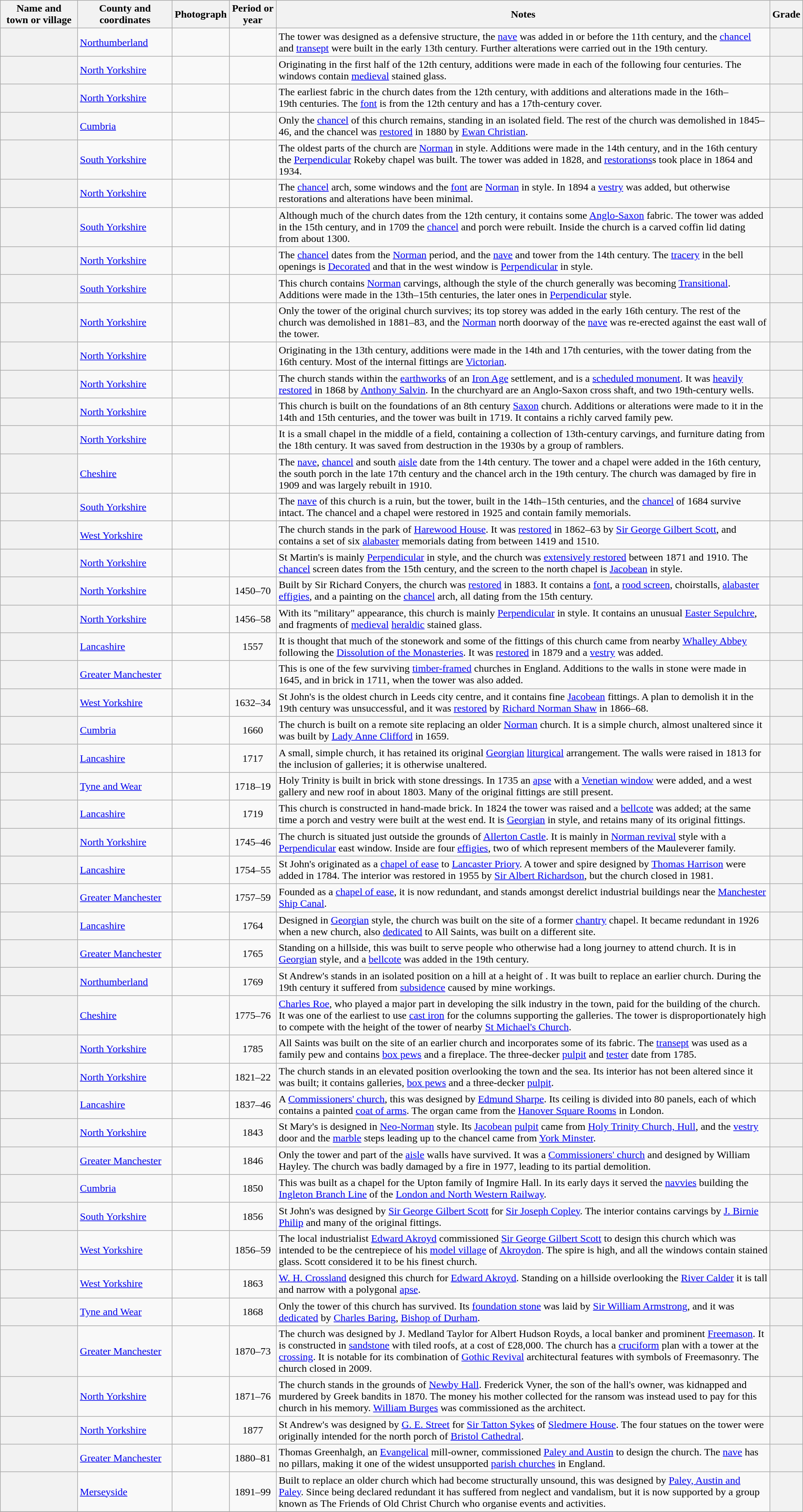<table class="wikitable sortable">
<tr>
<th scope="col"  style="width:10%" class="unsortable">Name and<br>town or village</th>
<th scope="col"  style="width:12%">County and<br>coordinates</th>
<th scope="col"  style="width:100px" class="unsortable">Photograph</th>
<th scope="col"  style="width:6%">Period or year</th>
<th scope="col"  style="width:65%" class="unsortable">Notes</th>
<th scope="col"  style="width:4%">Grade</th>
</tr>
<tr>
<th scope="row"></th>
<td><a href='#'>Northumberland</a><br><small></small></td>
<td></td>
<td align="center"></td>
<td>The tower was designed as a defensive structure, the <a href='#'>nave</a> was added in or before the 11th century, and the <a href='#'>chancel</a> and <a href='#'>transept</a> were built in the early 13th century.  Further alterations were carried out in the 19th century.</td>
<th></th>
</tr>
<tr>
<th scope="row"></th>
<td><a href='#'>North Yorkshire</a><br><small></small></td>
<td></td>
<td align="center"></td>
<td>Originating in the first half of the 12th century, additions were made in each of the following four centuries.  The windows contain <a href='#'>medieval</a> stained glass.</td>
<th></th>
</tr>
<tr>
<th scope="row"></th>
<td><a href='#'>North Yorkshire</a><br><small></small></td>
<td></td>
<td align="center"></td>
<td>The earliest fabric in the church dates from the 12th century, with additions and alterations made in the 16th–19th centuries.  The <a href='#'>font</a> is from the 12th century and has a 17th-century cover.</td>
<th></th>
</tr>
<tr>
<th scope="row"></th>
<td><a href='#'>Cumbria</a><br><small></small></td>
<td></td>
<td align="center"></td>
<td>Only the <a href='#'>chancel</a> of this church remains, standing in an isolated field. The rest of the church was demolished in 1845–46, and the chancel was <a href='#'>restored</a> in 1880 by <a href='#'>Ewan Christian</a>.</td>
<th></th>
</tr>
<tr>
<th scope="row"></th>
<td><a href='#'>South Yorkshire</a><br><small></small></td>
<td></td>
<td align="center"></td>
<td>The oldest parts of the church are <a href='#'>Norman</a> in style.  Additions were made in the 14th century, and in the 16th century the <a href='#'>Perpendicular</a> Rokeby chapel was built. The tower was added in 1828, and <a href='#'>restorations</a>s took place in 1864 and 1934.</td>
<th></th>
</tr>
<tr>
<th scope="row"></th>
<td><a href='#'>North Yorkshire</a><br><small></small></td>
<td></td>
<td align="center"></td>
<td>The <a href='#'>chancel</a> arch, some windows and the <a href='#'>font</a> are <a href='#'>Norman</a> in style. In 1894 a <a href='#'>vestry</a> was added, but otherwise restorations and alterations have been minimal.</td>
<th></th>
</tr>
<tr>
<th scope="row"></th>
<td><a href='#'>South Yorkshire</a><br><small></small></td>
<td></td>
<td align="center"></td>
<td>Although much of the church dates from the 12th century, it contains some <a href='#'>Anglo-Saxon</a> fabric.  The tower was added in the 15th century, and in 1709 the <a href='#'>chancel</a> and porch were rebuilt. Inside the church is a carved coffin lid dating from about 1300.</td>
<th></th>
</tr>
<tr>
<th scope="row"></th>
<td><a href='#'>North Yorkshire</a><br><small></small></td>
<td></td>
<td align="center"></td>
<td>The <a href='#'>chancel</a> dates from the <a href='#'>Norman</a> period, and the <a href='#'>nave</a> and tower from the 14th century.  The <a href='#'>tracery</a> in the bell openings is <a href='#'>Decorated</a> and that in the west window is <a href='#'>Perpendicular</a> in style.</td>
<th></th>
</tr>
<tr>
<th scope="row"></th>
<td><a href='#'>South Yorkshire</a><br><small></small></td>
<td></td>
<td align="center"></td>
<td>This church contains <a href='#'>Norman</a> carvings, although the style of the church generally was becoming <a href='#'>Transitional</a>.  Additions were made in the 13th–15th centuries, the later ones in <a href='#'>Perpendicular</a> style.</td>
<th></th>
</tr>
<tr>
<th scope="row"></th>
<td><a href='#'>North Yorkshire</a><br><small></small></td>
<td></td>
<td align="center"></td>
<td>Only the tower of the original church survives; its top storey was added in the early 16th century. The rest of the church was demolished in 1881–83, and the <a href='#'>Norman</a> north doorway of the <a href='#'>nave</a> was re-erected against the east wall of the tower.</td>
<th></th>
</tr>
<tr>
<th scope="row"></th>
<td><a href='#'>North Yorkshire</a><br><small></small></td>
<td></td>
<td align="center"></td>
<td>Originating in the 13th century, additions were made in the 14th and 17th centuries, with the tower dating from the 16th century.  Most of the internal fittings are <a href='#'>Victorian</a>.</td>
<th></th>
</tr>
<tr>
<th scope="row"></th>
<td><a href='#'>North Yorkshire</a><br><small></small></td>
<td></td>
<td align="center"></td>
<td>The church stands within the <a href='#'>earthworks</a> of an <a href='#'>Iron Age</a> settlement, and is a <a href='#'>scheduled monument</a>.  It was <a href='#'>heavily restored</a> in 1868 by <a href='#'>Anthony Salvin</a>.  In the churchyard are an Anglo-Saxon cross shaft, and two 19th-century wells.</td>
<th></th>
</tr>
<tr>
<th scope="row"></th>
<td><a href='#'>North Yorkshire</a><br><small></small></td>
<td></td>
<td align="center"></td>
<td>This church is built on the foundations of an 8th century <a href='#'>Saxon</a> church.  Additions or alterations were made to it in the 14th and 15th centuries, and the tower was built in 1719.  It contains a richly carved family pew.</td>
<th></th>
</tr>
<tr>
<th scope="row"></th>
<td><a href='#'>North Yorkshire</a><br><small></small></td>
<td></td>
<td align="center"></td>
<td>It is a small chapel in the middle of a field, containing a collection of 13th-century carvings, and furniture dating from the 18th century. It was saved from destruction in the 1930s by a group of ramblers.</td>
<th></th>
</tr>
<tr>
<th scope="row"></th>
<td><a href='#'>Cheshire</a><br><small></small></td>
<td></td>
<td align="center"></td>
<td>The <a href='#'>nave</a>, <a href='#'>chancel</a> and south <a href='#'>aisle</a> date from the 14th century. The tower and a chapel were added in the 16th century, the south porch in the late 17th century and the chancel arch in the 19th century. The church was damaged by fire in 1909 and was largely rebuilt in 1910.</td>
<th></th>
</tr>
<tr>
<th scope="row"></th>
<td><a href='#'>South Yorkshire</a><br><small></small></td>
<td></td>
<td align="center"></td>
<td>The <a href='#'>nave</a> of this church is a ruin, but the tower, built in the 14th–15th centuries, and the <a href='#'>chancel</a> of 1684 survive intact. The chancel and a chapel were restored in 1925 and contain family memorials.</td>
<th></th>
</tr>
<tr>
<th scope="row"></th>
<td><a href='#'>West Yorkshire</a><br><small></small></td>
<td></td>
<td align="center"></td>
<td>The church stands in the park of <a href='#'>Harewood House</a>.  It was <a href='#'>restored</a> in 1862–63 by <a href='#'>Sir George Gilbert Scott</a>, and contains a set of six <a href='#'>alabaster</a> memorials dating from between 1419 and 1510.</td>
<th></th>
</tr>
<tr>
<th scope="row"></th>
<td><a href='#'>North Yorkshire</a><br><small></small></td>
<td></td>
<td align="center"></td>
<td>St Martin's is mainly <a href='#'>Perpendicular</a> in style, and the church was <a href='#'>extensively restored</a> between 1871 and 1910.  The <a href='#'>chancel</a> screen dates from the 15th century, and the screen to the north chapel is <a href='#'>Jacobean</a> in style.</td>
<th></th>
</tr>
<tr>
<th scope="row"></th>
<td><a href='#'>North Yorkshire</a><br><small></small></td>
<td></td>
<td align="center">1450–70</td>
<td>Built by Sir Richard Conyers, the church was <a href='#'>restored</a> in 1883.  It contains a <a href='#'>font</a>, a <a href='#'>rood screen</a>, choirstalls, <a href='#'>alabaster</a> <a href='#'>effigies</a>, and a painting on the <a href='#'>chancel</a> arch, all dating from the 15th century.</td>
<th></th>
</tr>
<tr>
<th scope="row"></th>
<td><a href='#'>North Yorkshire</a><br><small></small></td>
<td></td>
<td align="center">1456–58</td>
<td>With its "military" appearance, this church is mainly <a href='#'>Perpendicular</a> in style.  It contains an unusual <a href='#'>Easter Sepulchre</a>, and fragments of <a href='#'>medieval</a> <a href='#'>heraldic</a> stained glass.</td>
<th></th>
</tr>
<tr>
<th scope="row"></th>
<td><a href='#'>Lancashire</a><br><small></small></td>
<td></td>
<td align="center">1557</td>
<td>It is thought that much of the stonework and some of the fittings of this church came from nearby <a href='#'>Whalley Abbey</a> following the <a href='#'>Dissolution of the Monasteries</a>.  It was <a href='#'>restored</a> in 1879 and a <a href='#'>vestry</a> was added.</td>
<th></th>
</tr>
<tr>
<th scope="row"></th>
<td><a href='#'>Greater Manchester</a><br><small></small></td>
<td></td>
<td align="center"></td>
<td>This is one of the few surviving <a href='#'>timber-framed</a> churches in England.  Additions to the walls in stone were made in 1645, and in brick in 1711, when the tower was also added.</td>
<th></th>
</tr>
<tr>
<th scope="row"></th>
<td><a href='#'>West Yorkshire</a><br><small></small></td>
<td></td>
<td align="center">1632–34</td>
<td>St John's is the oldest church in Leeds city centre, and it contains fine <a href='#'>Jacobean</a> fittings.  A plan to demolish it in the 19th century was unsuccessful, and it was <a href='#'>restored</a> by <a href='#'>Richard Norman Shaw</a> in 1866–68.</td>
<th></th>
</tr>
<tr>
<th scope="row"></th>
<td><a href='#'>Cumbria</a><br><small></small></td>
<td></td>
<td align="center">1660</td>
<td>The church is built on a remote site replacing an older <a href='#'>Norman</a> church.  It is a simple church, almost unaltered since it was built by <a href='#'>Lady Anne Clifford</a> in 1659.</td>
<th></th>
</tr>
<tr>
<th scope="row"></th>
<td><a href='#'>Lancashire</a><br><small></small></td>
<td></td>
<td align="center">1717</td>
<td>A small, simple church, it has retained its original <a href='#'>Georgian</a> <a href='#'>liturgical</a> arrangement.  The walls were raised in 1813 for the inclusion of galleries; it is otherwise unaltered.</td>
<th></th>
</tr>
<tr>
<th scope="row"></th>
<td><a href='#'>Tyne and Wear</a><br><small></small></td>
<td></td>
<td align="center">1718–19</td>
<td>Holy Trinity is built in brick with stone dressings. In 1735 an <a href='#'>apse</a> with a <a href='#'>Venetian window</a> were added, and a west gallery and new roof in about 1803.  Many of the original fittings are still present.</td>
<th></th>
</tr>
<tr>
<th scope="row"></th>
<td><a href='#'>Lancashire</a><br><small></small></td>
<td></td>
<td align="center">1719</td>
<td>This church is constructed in hand-made brick.  In 1824 the tower was raised and a <a href='#'>bellcote</a> was added; at the same time a porch and vestry were built at the west end.  It is <a href='#'>Georgian</a> in style, and retains many of its original fittings.</td>
<th></th>
</tr>
<tr>
<th scope="row"></th>
<td><a href='#'>North Yorkshire</a><br><small></small></td>
<td></td>
<td align="center">1745–46</td>
<td>The church is situated just outside the grounds of <a href='#'>Allerton Castle</a>.  It is mainly in <a href='#'>Norman revival</a> style with a <a href='#'>Perpendicular</a> east window.  Inside are four <a href='#'>effigies</a>, two of which represent members of the Mauleverer family.</td>
<th></th>
</tr>
<tr>
<th scope="row"></th>
<td><a href='#'>Lancashire</a><br><small></small></td>
<td></td>
<td align="center">1754–55</td>
<td>St John's originated as a <a href='#'>chapel of ease</a> to <a href='#'>Lancaster Priory</a>.  A tower and spire designed by <a href='#'>Thomas Harrison</a> were added in 1784.  The interior was restored in 1955 by <a href='#'>Sir Albert Richardson</a>, but the church closed in 1981.</td>
<th></th>
</tr>
<tr>
<th scope="row"></th>
<td><a href='#'>Greater Manchester</a><br><small></small></td>
<td></td>
<td align="center">1757–59</td>
<td>Founded as a <a href='#'>chapel of ease</a>, it is now redundant, and stands amongst derelict industrial buildings near the <a href='#'>Manchester Ship Canal</a>.</td>
<th></th>
</tr>
<tr>
<th scope="row"></th>
<td><a href='#'>Lancashire</a><br><small></small></td>
<td></td>
<td align="center">1764</td>
<td>Designed in <a href='#'>Georgian</a> style, the church was built on the site of a former <a href='#'>chantry</a> chapel.  It became redundant in 1926 when a new church, also <a href='#'>dedicated</a> to All Saints, was built on a different site.</td>
<th></th>
</tr>
<tr>
<th scope="row"></th>
<td><a href='#'>Greater Manchester</a><br><small></small></td>
<td></td>
<td align="center">1765</td>
<td>Standing on a hillside, this was built to serve people who otherwise had a long journey to attend church.  It is in <a href='#'>Georgian</a> style, and a <a href='#'>bellcote</a> was added in the 19th century.</td>
<th></th>
</tr>
<tr>
<th scope="row"></th>
<td><a href='#'>Northumberland</a><br><small></small></td>
<td></td>
<td align="center">1769</td>
<td>St Andrew's stands in an isolated position on a hill at a height of .  It  was built to replace an earlier church.  During the 19th century it suffered from <a href='#'>subsidence</a> caused by mine workings.</td>
<th></th>
</tr>
<tr>
<th scope="row"></th>
<td><a href='#'>Cheshire</a><br><small></small></td>
<td></td>
<td align="center">1775–76</td>
<td><a href='#'>Charles Roe</a>, who played a major part in developing the silk industry in the town, paid for the building of the church.  It was one of the earliest to use <a href='#'>cast iron</a> for the columns supporting the galleries.  The tower is disproportionately high to compete with the height of the tower of nearby <a href='#'>St Michael's Church</a>.</td>
<th></th>
</tr>
<tr>
<th scope="row"></th>
<td><a href='#'>North Yorkshire</a><br><small></small></td>
<td></td>
<td align="center">1785</td>
<td>All Saints was built on the site of an earlier church and incorporates some of its fabric.  The <a href='#'>transept</a> was used as a family pew and contains <a href='#'>box pews</a> and a fireplace.  The three-decker <a href='#'>pulpit</a> and <a href='#'>tester</a> date from 1785.</td>
<th></th>
</tr>
<tr>
<th scope="row"></th>
<td><a href='#'>North Yorkshire</a><br><small></small></td>
<td></td>
<td align="center">1821–22</td>
<td>The church stands in an elevated position overlooking the town and the sea.  Its interior has not been altered since it was built; it contains galleries, <a href='#'>box pews</a> and a three-decker <a href='#'>pulpit</a>.</td>
<th></th>
</tr>
<tr>
<th scope="row"></th>
<td><a href='#'>Lancashire</a><br><small></small></td>
<td></td>
<td align="center">1837–46</td>
<td>A <a href='#'>Commissioners' church</a>, this was designed by <a href='#'>Edmund Sharpe</a>.  Its ceiling is divided into 80 panels, each of which contains a painted <a href='#'>coat of arms</a>.  The organ came from the <a href='#'>Hanover Square Rooms</a> in London.</td>
<th></th>
</tr>
<tr>
<th scope="row"></th>
<td><a href='#'>North Yorkshire</a><br><small></small></td>
<td></td>
<td align="center">1843</td>
<td>St Mary's is designed in <a href='#'>Neo-Norman</a> style.  Its <a href='#'>Jacobean</a> <a href='#'>pulpit</a> came from <a href='#'>Holy Trinity Church, Hull</a>, and the <a href='#'>vestry</a> door and the <a href='#'>marble</a> steps leading up to the chancel came from <a href='#'>York Minster</a>.</td>
<th></th>
</tr>
<tr>
<th scope="row"></th>
<td><a href='#'>Greater Manchester</a><br><small></small></td>
<td></td>
<td align="center">1846</td>
<td>Only the tower and part of the <a href='#'>aisle</a> walls have survived.  It was a <a href='#'>Commissioners' church</a> and designed by William Hayley.  The church was badly damaged by a fire in 1977, leading to its partial demolition.</td>
<th></th>
</tr>
<tr>
<th scope="row"></th>
<td><a href='#'>Cumbria</a><small><br></small></td>
<td></td>
<td align="center">1850</td>
<td>This was built as a chapel for the Upton family of Ingmire Hall.  In its early days it served the <a href='#'>navvies</a> building the <a href='#'>Ingleton Branch Line</a> of the <a href='#'>London and North Western Railway</a>.</td>
<th></th>
</tr>
<tr>
<th scope="row"></th>
<td><a href='#'>South Yorkshire</a><small><br></small></td>
<td></td>
<td align="center">1856</td>
<td>St John's was designed by <a href='#'>Sir George Gilbert Scott</a> for <a href='#'>Sir Joseph Copley</a>.  The interior contains carvings by <a href='#'>J. Birnie Philip</a> and many of the original fittings.</td>
<th></th>
</tr>
<tr>
<th scope="row"></th>
<td><a href='#'>West Yorkshire</a><small><br></small></td>
<td></td>
<td align="center">1856–59</td>
<td>The local industrialist <a href='#'>Edward Akroyd</a> commissioned <a href='#'>Sir George Gilbert Scott</a> to design this church which was intended to be the centrepiece of his <a href='#'>model village</a> of <a href='#'>Akroydon</a>.  The spire is  high, and all the windows contain stained glass.  Scott considered it to be his finest church.</td>
<th></th>
</tr>
<tr>
<th scope="row"></th>
<td><a href='#'>West Yorkshire</a><small><br></small></td>
<td></td>
<td align="center">1863</td>
<td><a href='#'>W. H. Crossland</a> designed this church for <a href='#'>Edward Akroyd</a>. Standing on a hillside overlooking the <a href='#'>River Calder</a> it is tall and narrow with a polygonal <a href='#'>apse</a>.</td>
<th></th>
</tr>
<tr>
<th scope="row"></th>
<td><a href='#'>Tyne and Wear</a><br><small></small></td>
<td></td>
<td align="center">1868</td>
<td>Only the tower of this church has survived.  Its <a href='#'>foundation stone</a> was laid by <a href='#'>Sir William Armstrong</a>, and it was <a href='#'>dedicated</a> by <a href='#'>Charles Baring</a>, <a href='#'>Bishop of Durham</a>.</td>
<th></th>
</tr>
<tr>
<th scope="row"></th>
<td><a href='#'>Greater Manchester</a><br><small></small></td>
<td></td>
<td align="center">1870–73</td>
<td>The church was designed by J. Medland Taylor for Albert Hudson Royds, a local banker and prominent <a href='#'>Freemason</a>.  It is constructed in <a href='#'>sandstone</a> with tiled roofs, at a cost of £28,000.  The church has a <a href='#'>cruciform</a> plan with a tower at the <a href='#'>crossing</a>.  It is notable for its combination of <a href='#'>Gothic Revival</a> architectural features with symbols of Freemasonry.  The church closed in 2009.</td>
<th></th>
</tr>
<tr>
<th scope="row"></th>
<td><a href='#'>North Yorkshire</a><br><small></small></td>
<td></td>
<td align="center">1871–76</td>
<td>The church stands in the grounds of <a href='#'>Newby Hall</a>. Frederick Vyner, the son of the hall's owner, was kidnapped and murdered by Greek bandits in 1870.  The money his mother collected for the ransom was instead used to pay for this church in his memory. <a href='#'>William Burges</a> was commissioned as the architect.</td>
<th></th>
</tr>
<tr>
<th scope="row"></th>
<td><a href='#'>North Yorkshire</a><br><small></small></td>
<td></td>
<td align="center">1877</td>
<td>St Andrew's was designed by <a href='#'>G. E. Street</a> for <a href='#'>Sir Tatton Sykes</a> of <a href='#'>Sledmere House</a>.  The four statues on the tower were originally intended for the north porch of <a href='#'>Bristol Cathedral</a>.</td>
<th></th>
</tr>
<tr>
<th scope="row"></th>
<td><a href='#'>Greater Manchester</a><br><small></small></td>
<td></td>
<td align="center">1880–81</td>
<td>Thomas Greenhalgh, an <a href='#'>Evangelical</a> mill-owner, commissioned <a href='#'>Paley and Austin</a> to design the church.  The <a href='#'>nave</a> has no pillars, making it one of the widest unsupported <a href='#'>parish churches</a> in England.</td>
<th></th>
</tr>
<tr>
<th scope="row"></th>
<td><a href='#'>Merseyside</a><br><small></small></td>
<td></td>
<td align="center">1891–99</td>
<td>Built to replace an older church which had become structurally unsound, this was designed by <a href='#'>Paley, Austin and Paley</a>.  Since being declared redundant it has suffered from neglect and vandalism, but it is now supported by a group known as The Friends of Old Christ Church who organise events and activities.</td>
<th></th>
</tr>
<tr>
</tr>
</table>
